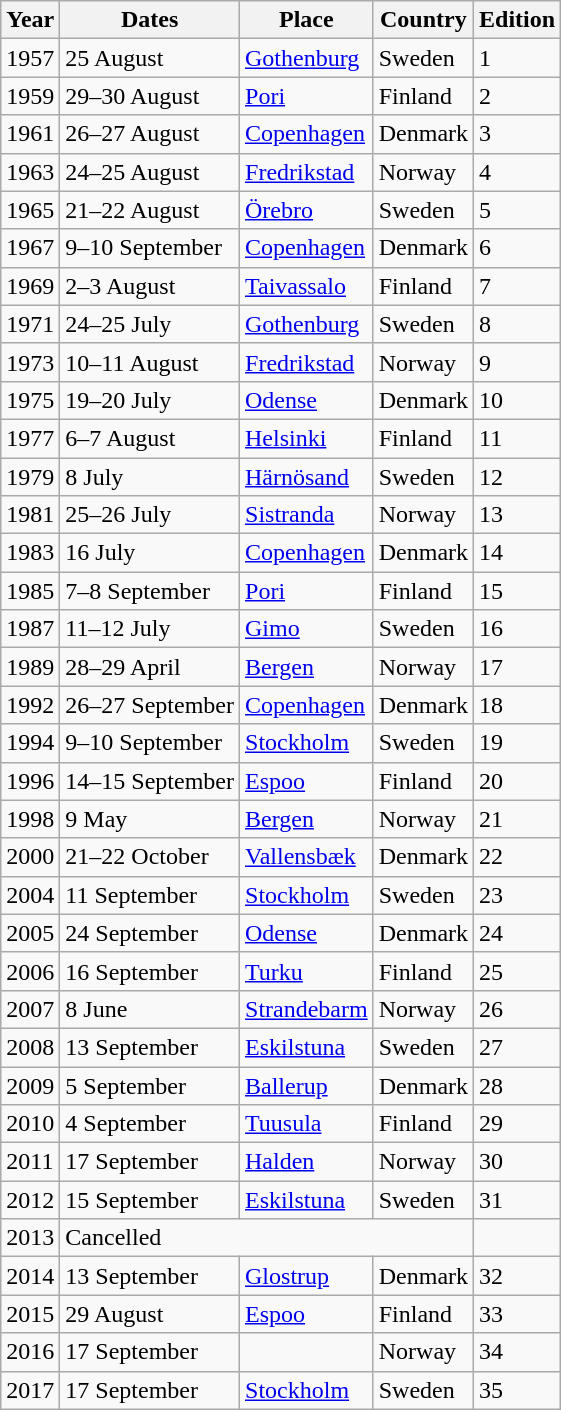<table class="wikitable">
<tr>
<th>Year</th>
<th>Dates</th>
<th>Place</th>
<th>Country</th>
<th>Edition</th>
</tr>
<tr>
<td>1957</td>
<td>25 August</td>
<td><a href='#'>Gothenburg</a></td>
<td>Sweden</td>
<td>1</td>
</tr>
<tr>
<td>1959</td>
<td>29–30 August</td>
<td><a href='#'>Pori</a></td>
<td>Finland</td>
<td>2</td>
</tr>
<tr>
<td>1961</td>
<td>26–27 August</td>
<td><a href='#'>Copenhagen</a></td>
<td>Denmark</td>
<td>3</td>
</tr>
<tr>
<td>1963</td>
<td>24–25 August</td>
<td><a href='#'>Fredrikstad</a></td>
<td>Norway</td>
<td>4</td>
</tr>
<tr>
<td>1965</td>
<td>21–22 August</td>
<td><a href='#'>Örebro</a></td>
<td>Sweden</td>
<td>5</td>
</tr>
<tr>
<td>1967</td>
<td>9–10 September</td>
<td><a href='#'>Copenhagen</a></td>
<td>Denmark</td>
<td>6</td>
</tr>
<tr>
<td>1969</td>
<td>2–3 August</td>
<td><a href='#'>Taivassalo</a></td>
<td>Finland</td>
<td>7</td>
</tr>
<tr>
<td>1971</td>
<td>24–25 July</td>
<td><a href='#'>Gothenburg</a></td>
<td>Sweden</td>
<td>8</td>
</tr>
<tr>
<td>1973</td>
<td>10–11 August</td>
<td><a href='#'>Fredrikstad</a></td>
<td>Norway</td>
<td>9</td>
</tr>
<tr>
<td>1975</td>
<td>19–20 July</td>
<td><a href='#'>Odense</a></td>
<td>Denmark</td>
<td>10</td>
</tr>
<tr>
<td>1977</td>
<td>6–7 August</td>
<td><a href='#'>Helsinki</a></td>
<td>Finland</td>
<td>11</td>
</tr>
<tr>
<td>1979</td>
<td>8 July</td>
<td><a href='#'>Härnösand</a></td>
<td>Sweden</td>
<td>12</td>
</tr>
<tr>
<td>1981</td>
<td>25–26 July</td>
<td><a href='#'>Sistranda</a></td>
<td>Norway</td>
<td>13</td>
</tr>
<tr>
<td>1983</td>
<td>16 July</td>
<td><a href='#'>Copenhagen</a></td>
<td>Denmark</td>
<td>14</td>
</tr>
<tr>
<td>1985</td>
<td>7–8 September</td>
<td><a href='#'>Pori</a></td>
<td>Finland</td>
<td>15</td>
</tr>
<tr>
<td>1987</td>
<td>11–12 July</td>
<td><a href='#'>Gimo</a></td>
<td>Sweden</td>
<td>16</td>
</tr>
<tr>
<td>1989</td>
<td>28–29 April</td>
<td><a href='#'>Bergen</a></td>
<td>Norway</td>
<td>17</td>
</tr>
<tr>
<td>1992</td>
<td>26–27 September</td>
<td><a href='#'>Copenhagen</a></td>
<td>Denmark</td>
<td>18</td>
</tr>
<tr>
<td>1994</td>
<td>9–10 September</td>
<td><a href='#'>Stockholm</a></td>
<td>Sweden</td>
<td>19</td>
</tr>
<tr>
<td>1996</td>
<td>14–15 September</td>
<td><a href='#'>Espoo</a></td>
<td>Finland</td>
<td>20</td>
</tr>
<tr>
<td>1998</td>
<td>9 May</td>
<td><a href='#'>Bergen</a></td>
<td>Norway</td>
<td>21</td>
</tr>
<tr>
<td>2000</td>
<td>21–22 October</td>
<td><a href='#'>Vallensbæk</a></td>
<td>Denmark</td>
<td>22</td>
</tr>
<tr>
<td>2004</td>
<td>11 September</td>
<td><a href='#'>Stockholm</a></td>
<td>Sweden</td>
<td>23</td>
</tr>
<tr>
<td>2005</td>
<td>24 September</td>
<td><a href='#'>Odense</a></td>
<td>Denmark</td>
<td>24</td>
</tr>
<tr>
<td>2006</td>
<td>16 September</td>
<td><a href='#'>Turku</a></td>
<td>Finland</td>
<td>25</td>
</tr>
<tr>
<td>2007</td>
<td>8 June</td>
<td><a href='#'>Strandebarm</a></td>
<td>Norway</td>
<td>26</td>
</tr>
<tr>
<td>2008</td>
<td>13 September</td>
<td><a href='#'>Eskilstuna</a></td>
<td>Sweden</td>
<td>27</td>
</tr>
<tr>
<td>2009</td>
<td>5 September</td>
<td><a href='#'>Ballerup</a></td>
<td>Denmark</td>
<td>28</td>
</tr>
<tr>
<td>2010</td>
<td>4 September</td>
<td><a href='#'>Tuusula</a></td>
<td>Finland</td>
<td>29</td>
</tr>
<tr>
<td>2011</td>
<td>17 September</td>
<td><a href='#'>Halden</a></td>
<td>Norway</td>
<td>30</td>
</tr>
<tr>
<td>2012</td>
<td>15 September</td>
<td><a href='#'>Eskilstuna</a></td>
<td>Sweden</td>
<td>31</td>
</tr>
<tr>
<td>2013</td>
<td colspan=3>Cancelled</td>
</tr>
<tr>
<td>2014</td>
<td>13 September</td>
<td><a href='#'>Glostrup</a></td>
<td>Denmark</td>
<td>32</td>
</tr>
<tr>
<td>2015</td>
<td>29 August</td>
<td><a href='#'>Espoo</a></td>
<td>Finland</td>
<td>33</td>
</tr>
<tr>
<td>2016</td>
<td>17 September</td>
<td></td>
<td>Norway</td>
<td>34</td>
</tr>
<tr>
<td>2017</td>
<td>17 September</td>
<td><a href='#'>Stockholm</a></td>
<td>Sweden</td>
<td>35</td>
</tr>
</table>
